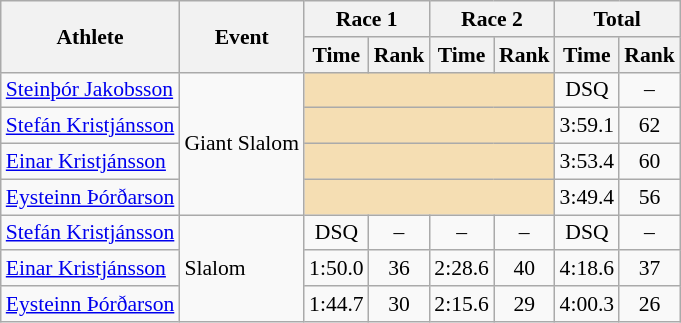<table class="wikitable" style="font-size:90%">
<tr>
<th rowspan="2">Athlete</th>
<th rowspan="2">Event</th>
<th colspan="2">Race 1</th>
<th colspan="2">Race 2</th>
<th colspan="2">Total</th>
</tr>
<tr>
<th>Time</th>
<th>Rank</th>
<th>Time</th>
<th>Rank</th>
<th>Time</th>
<th>Rank</th>
</tr>
<tr>
<td><a href='#'>Steinþór Jakobsson</a></td>
<td rowspan="4">Giant Slalom</td>
<td colspan="4" bgcolor="wheat"></td>
<td align="center">DSQ</td>
<td align="center">–</td>
</tr>
<tr>
<td><a href='#'>Stefán Kristjánsson</a></td>
<td colspan="4" bgcolor="wheat"></td>
<td align="center">3:59.1</td>
<td align="center">62</td>
</tr>
<tr>
<td><a href='#'>Einar Kristjánsson</a></td>
<td colspan="4" bgcolor="wheat"></td>
<td align="center">3:53.4</td>
<td align="center">60</td>
</tr>
<tr>
<td><a href='#'>Eysteinn Þórðarson</a></td>
<td colspan="4" bgcolor="wheat"></td>
<td align="center">3:49.4</td>
<td align="center">56</td>
</tr>
<tr>
<td><a href='#'>Stefán Kristjánsson</a></td>
<td rowspan="3">Slalom</td>
<td align="center">DSQ</td>
<td align="center">–</td>
<td align="center">–</td>
<td align="center">–</td>
<td align="center">DSQ</td>
<td align="center">–</td>
</tr>
<tr>
<td><a href='#'>Einar Kristjánsson</a></td>
<td align="center">1:50.0</td>
<td align="center">36</td>
<td align="center">2:28.6</td>
<td align="center">40</td>
<td align="center">4:18.6</td>
<td align="center">37</td>
</tr>
<tr>
<td><a href='#'>Eysteinn Þórðarson</a></td>
<td align="center">1:44.7</td>
<td align="center">30</td>
<td align="center">2:15.6</td>
<td align="center">29</td>
<td align="center">4:00.3</td>
<td align="center">26</td>
</tr>
</table>
